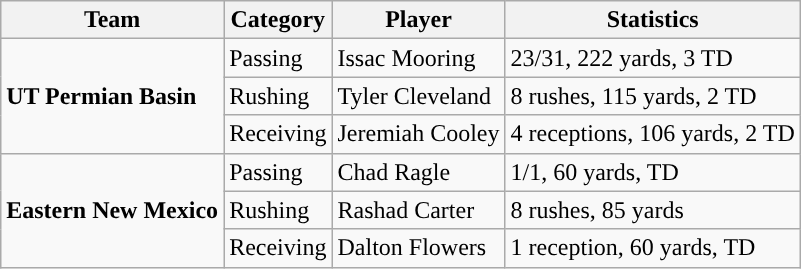<table class="wikitable" style="float: right;">
<tr>
<th>Team</th>
<th>Category</th>
<th>Player</th>
<th>Statistics</th>
</tr>
<tr>
<td rowspan=3><strong>UT Permian Basin</strong></td>
<td>Passing</td>
<td>Issac Mooring</td>
<td>23/31, 222 yards, 3 TD</td>
</tr>
<tr>
<td>Rushing</td>
<td>Tyler Cleveland</td>
<td>8 rushes, 115 yards, 2 TD</td>
</tr>
<tr>
<td>Receiving</td>
<td>Jeremiah Cooley</td>
<td>4 receptions, 106 yards, 2 TD</td>
</tr>
<tr>
<td rowspan=3><strong>Eastern New Mexico</strong></td>
<td>Passing</td>
<td>Chad Ragle</td>
<td>1/1, 60 yards, TD</td>
</tr>
<tr>
<td>Rushing</td>
<td>Rashad Carter</td>
<td>8 rushes, 85 yards</td>
</tr>
<tr>
<td>Receiving</td>
<td>Dalton Flowers</td>
<td>1 reception, 60 yards, TD</td>
</tr>
</table>
